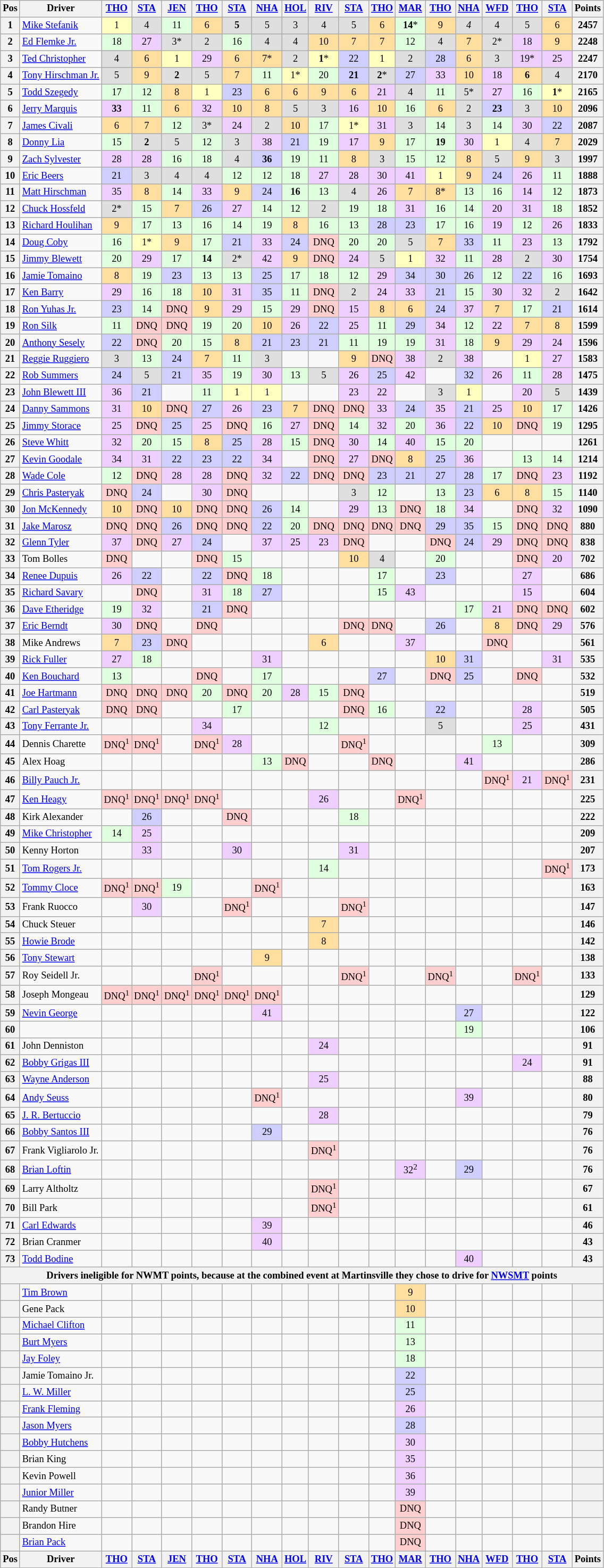<table class="wikitable" style="font-size:77%; text-align:center;">
<tr valign="center">
<th valign="middle">Pos</th>
<th valign="middle">Driver</th>
<th><a href='#'>THO</a></th>
<th><a href='#'>STA</a></th>
<th><a href='#'>JEN</a></th>
<th><a href='#'>THO</a></th>
<th><a href='#'>STA</a></th>
<th><a href='#'>NHA</a></th>
<th><a href='#'>HOL</a></th>
<th><a href='#'>RIV</a></th>
<th><a href='#'>STA</a></th>
<th><a href='#'>THO</a></th>
<th><a href='#'>MAR</a></th>
<th><a href='#'>THO</a></th>
<th><a href='#'>NHA</a></th>
<th><a href='#'>WFD</a></th>
<th><a href='#'>THO</a></th>
<th><a href='#'>STA</a></th>
<th valign="middle">Points</th>
</tr>
<tr>
<th>1</th>
<td align="left"><a href='#'>Mike Stefanik</a></td>
<td style="background:#FFFFBF;">1</td>
<td style="background:#DFDFDF;">4</td>
<td style="background:#DFFFDF;">11</td>
<td style="background:#FFDF9F;">6</td>
<td style="background:#DFDFDF;"><strong>5</strong></td>
<td style="background:#DFDFDF;">5</td>
<td style="background:#DFDFDF;">3</td>
<td style="background:#DFDFDF;">4</td>
<td style="background:#DFDFDF;">5</td>
<td style="background:#FFDF9F;">6</td>
<td style="background:#DFFFDF;"><strong>14</strong>*</td>
<td style="background:#FFDF9F;">9</td>
<td style="background:#DFDFDF;"><em>4</em></td>
<td style="background:#DFDFDF;">4</td>
<td style="background:#DFDFDF;">5</td>
<td style="background:#FFDF9F;">6</td>
<th>2457</th>
</tr>
<tr>
<th>2</th>
<td align="left"><a href='#'>Ed Flemke Jr.</a></td>
<td style="background:#DFFFDF;">18</td>
<td style="background:#EFCFFF;">27</td>
<td style="background:#DFDFDF;">3*</td>
<td style="background:#DFDFDF;">2</td>
<td style="background:#DFFFDF;">16</td>
<td style="background:#DFDFDF;">4</td>
<td style="background:#DFDFDF;">4</td>
<td style="background:#FFDF9F;">10</td>
<td style="background:#FFDF9F;">7</td>
<td style="background:#FFDF9F;">7</td>
<td style="background:#DFFFDF;">12</td>
<td style="background:#DFDFDF;">4</td>
<td style="background:#FFDF9F;">7</td>
<td style="background:#DFDFDF;">2*</td>
<td style="background:#EFCFFF;">18</td>
<td style="background:#FFDF9F;">9</td>
<th>2248</th>
</tr>
<tr>
<th>3</th>
<td align="left"><a href='#'>Ted Christopher</a></td>
<td style="background:#DFDFDF;">4</td>
<td style="background:#FFDF9F;">6</td>
<td style="background:#FFFFBF;">1</td>
<td style="background:#EFCFFF;">29</td>
<td style="background:#FFDF9F;">6</td>
<td style="background:#FFDF9F;">7*</td>
<td style="background:#DFDFDF;">2</td>
<td style="background:#FFFFBF;"><strong>1</strong>*</td>
<td style="background:#CFCFFF;">22</td>
<td style="background:#FFFFBF;">1</td>
<td style="background:#DFDFDF;">2</td>
<td style="background:#CFCFFF;">28</td>
<td style="background:#FFDF9F;">6</td>
<td style="background:#DFDFDF;">3</td>
<td style="background:#EFCFFF;">19*</td>
<td style="background:#EFCFFF;">25</td>
<th>2247</th>
</tr>
<tr>
<th>4</th>
<td align="left"><a href='#'>Tony Hirschman Jr.</a></td>
<td style="background:#DFDFDF;">5</td>
<td style="background:#FFDF9F;">9</td>
<td style="background:#DFDFDF;"><strong>2</strong></td>
<td style="background:#DFDFDF;">5</td>
<td style="background:#FFDF9F;">7</td>
<td style="background:#DFFFDF;">11</td>
<td style="background:#FFFFBF;">1*</td>
<td style="background:#DFFFDF;">20</td>
<td style="background:#CFCFFF;"><strong>21</strong></td>
<td style="background:#DFDFDF;"><strong>2</strong>*</td>
<td style="background:#CFCFFF;">27</td>
<td style="background:#EFCFFF;">33</td>
<td style="background:#FFDF9F;">10</td>
<td style="background:#EFCFFF;">18</td>
<td style="background:#FFDF9F;"><strong>6</strong></td>
<td style="background:#DFDFDF;">4</td>
<th>2170</th>
</tr>
<tr>
<th>5</th>
<td align="left"><a href='#'>Todd Szegedy</a></td>
<td style="background:#DFFFDF;">17</td>
<td style="background:#DFFFDF;">12</td>
<td style="background:#FFDF9F;">8</td>
<td style="background:#FFFFBF;">1</td>
<td style="background:#CFCFFF;">23</td>
<td style="background:#FFDF9F;">6</td>
<td style="background:#FFDF9F;">6</td>
<td style="background:#FFDF9F;">9</td>
<td style="background:#FFDF9F;">6</td>
<td style="background:#EFCFFF;">21</td>
<td style="background:#DFDFDF;">4</td>
<td style="background:#DFFFDF;">11</td>
<td style="background:#DFDFDF;">5*</td>
<td style="background:#EFCFFF;">27</td>
<td style="background:#DFFFDF;">16</td>
<td style="background:#FFFFBF;"><strong>1</strong>*</td>
<th>2165</th>
</tr>
<tr>
<th>6</th>
<td align="left"><a href='#'>Jerry Marquis</a></td>
<td style="background:#EFCFFF;"><strong>33</strong></td>
<td style="background:#DFFFDF;">11</td>
<td style="background:#FFDF9F;">6</td>
<td style="background:#EFCFFF;">32</td>
<td style="background:#FFDF9F;">10</td>
<td style="background:#FFDF9F;">8</td>
<td style="background:#DFDFDF;">5</td>
<td style="background:#DFDFDF;">3</td>
<td style="background:#EFCFFF;">16</td>
<td style="background:#FFDF9F;">10</td>
<td style="background:#DFFFDF;">16</td>
<td style="background:#FFDF9F;">6</td>
<td style="background:#DFDFDF;">2</td>
<td style="background:#CFCFFF;"><strong>23</strong></td>
<td style="background:#DFDFDF;">3</td>
<td style="background:#FFDF9F;">10</td>
<th>2096</th>
</tr>
<tr>
<th>7</th>
<td align="left"><a href='#'>James Civali</a></td>
<td style="background:#FFDF9F;">6</td>
<td style="background:#FFDF9F;">7</td>
<td style="background:#DFFFDF;">12</td>
<td style="background:#DFDFDF;">3*</td>
<td style="background:#EFCFFF;">24</td>
<td style="background:#DFDFDF;">2</td>
<td style="background:#FFDF9F;">10</td>
<td style="background:#DFFFDF;">17</td>
<td style="background:#FFFFBF;">1*</td>
<td style="background:#EFCFFF;">31</td>
<td style="background:#DFDFDF;">3</td>
<td style="background:#DFFFDF;">14</td>
<td style="background:#DFDFDF;">3</td>
<td style="background:#DFFFDF;">14</td>
<td style="background:#EFCFFF;">30</td>
<td style="background:#CFCFFF;">22</td>
<th>2087</th>
</tr>
<tr>
<th>8</th>
<td align="left"><a href='#'>Donny Lia</a></td>
<td style="background:#DFFFDF;">15</td>
<td style="background:#DFDFDF;"><strong>2</strong></td>
<td style="background:#DFDFDF;">5</td>
<td style="background:#DFFFDF;">12</td>
<td style="background:#DFDFDF;">3</td>
<td style="background:#EFCFFF;">38</td>
<td style="background:#CFCFFF;">21</td>
<td style="background:#DFFFDF;">19</td>
<td style="background:#EFCFFF;">17</td>
<td style="background:#FFDF9F;">9</td>
<td style="background:#DFFFDF;">17</td>
<td style="background:#DFFFDF;"><strong>19</strong></td>
<td style="background:#EFCFFF;">30</td>
<td style="background:#FFFFBF;">1</td>
<td style="background:#DFDFDF;">4</td>
<td style="background:#FFDF9F;">7</td>
<th>2029</th>
</tr>
<tr>
<th>9</th>
<td align="left"><a href='#'>Zach Sylvester</a></td>
<td style="background:#EFCFFF;">28</td>
<td style="background:#EFCFFF;">28</td>
<td style="background:#DFFFDF;">16</td>
<td style="background:#DFFFDF;">18</td>
<td style="background:#DFDFDF;">4</td>
<td style="background:#CFCFFF;"><strong>36</strong></td>
<td style="background:#DFFFDF;">19</td>
<td style="background:#DFFFDF;">11</td>
<td style="background:#FFDF9F;">8</td>
<td style="background:#DFDFDF;">3</td>
<td style="background:#DFFFDF;">15</td>
<td style="background:#DFFFDF;">12</td>
<td style="background:#FFDF9F;">8</td>
<td style="background:#DFDFDF;">5</td>
<td style="background:#FFDF9F;">9</td>
<td style="background:#DFDFDF;">3</td>
<th>1997</th>
</tr>
<tr>
<th>10</th>
<td align="left"><a href='#'>Eric Beers</a></td>
<td style="background:#CFCFFF;">21</td>
<td style="background:#DFDFDF;">3</td>
<td style="background:#DFDFDF;">4</td>
<td style="background:#DFDFDF;">4</td>
<td style="background:#DFFFDF;">12</td>
<td style="background:#DFFFDF;">12</td>
<td style="background:#DFFFDF;">18</td>
<td style="background:#EFCFFF;">27</td>
<td style="background:#EFCFFF;">28</td>
<td style="background:#EFCFFF;">30</td>
<td style="background:#EFCFFF;">41</td>
<td style="background:#FFFFBF;">1</td>
<td style="background:#FFDF9F;">9</td>
<td style="background:#CFCFFF;">24</td>
<td style="background:#EFCFFF;">26</td>
<td style="background:#DFFFDF;">11</td>
<th>1888</th>
</tr>
<tr>
<th>11</th>
<td align="left"><a href='#'>Matt Hirschman</a></td>
<td style="background:#EFCFFF;">35</td>
<td style="background:#FFDF9F;">8</td>
<td style="background:#DFFFDF;">14</td>
<td style="background:#EFCFFF;">33</td>
<td style="background:#FFDF9F;">9</td>
<td style="background:#CFCFFF;">24</td>
<td style="background:#DFFFDF;"><strong>16</strong></td>
<td style="background:#DFFFDF;">13</td>
<td style="background:#DFDFDF;">4</td>
<td style="background:#EFCFFF;">26</td>
<td style="background:#FFDF9F;">7</td>
<td style="background:#FFDF9F;">8*</td>
<td style="background:#DFFFDF;">13</td>
<td style="background:#DFFFDF;">16</td>
<td style="background:#EFCFFF;">14</td>
<td style="background:#DFFFDF;">12</td>
<th>1873</th>
</tr>
<tr>
<th>12</th>
<td align="left"><a href='#'>Chuck Hossfeld</a></td>
<td style="background:#DFDFDF;">2*</td>
<td style="background:#DFFFDF;">15</td>
<td style="background:#FFDF9F;">7</td>
<td style="background:#CFCFFF;">26</td>
<td style="background:#EFCFFF;">27</td>
<td style="background:#DFFFDF;">14</td>
<td style="background:#DFFFDF;">12</td>
<td style="background:#DFDFDF;">2</td>
<td style="background:#DFFFDF;">19</td>
<td style="background:#DFFFDF;">18</td>
<td style="background:#EFCFFF;">31</td>
<td style="background:#DFFFDF;">16</td>
<td style="background:#DFFFDF;">14</td>
<td style="background:#EFCFFF;">20</td>
<td style="background:#EFCFFF;">31</td>
<td style="background:#DFFFDF;">18</td>
<th>1852</th>
</tr>
<tr>
<th>13</th>
<td align="left"><a href='#'>Richard Houlihan</a></td>
<td style="background:#FFDF9F;">9</td>
<td style="background:#DFFFDF;">17</td>
<td style="background:#DFFFDF;">13</td>
<td style="background:#DFFFDF;">16</td>
<td style="background:#DFFFDF;">14</td>
<td style="background:#DFFFDF;">19</td>
<td style="background:#FFDF9F;">8</td>
<td style="background:#DFFFDF;">16</td>
<td style="background:#DFFFDF;">13</td>
<td style="background:#CFCFFF;">28</td>
<td style="background:#CFCFFF;">23</td>
<td style="background:#DFFFDF;">17</td>
<td style="background:#DFFFDF;">16</td>
<td style="background:#EFCFFF;">19</td>
<td style="background:#DFFFDF;">12</td>
<td style="background:#EFCFFF;">26</td>
<th>1833</th>
</tr>
<tr>
<th>14</th>
<td align="left"><a href='#'>Doug Coby</a></td>
<td style="background:#DFFFDF;">16</td>
<td style="background:#FFFFBF;">1*</td>
<td style="background:#FFDF9F;">9</td>
<td style="background:#DFFFDF;">17</td>
<td style="background:#CFCFFF;">21</td>
<td style="background:#EFCFFF;">33</td>
<td style="background:#CFCFFF;">24</td>
<td style="background:#FFCFCF;">DNQ</td>
<td style="background:#DFFFDF;">20</td>
<td style="background:#DFFFDF;">20</td>
<td style="background:#DFDFDF;">5</td>
<td style="background:#FFDF9F;">7</td>
<td style="background:#CFCFFF;">33</td>
<td style="background:#DFFFDF;">11</td>
<td style="background:#EFCFFF;">23</td>
<td style="background:#DFFFDF;">13</td>
<th>1792</th>
</tr>
<tr>
<th>15</th>
<td align="left"><a href='#'>Jimmy Blewett</a></td>
<td style="background:#DFFFDF;">20</td>
<td style="background:#EFCFFF;">29</td>
<td style="background:#DFFFDF;">17</td>
<td style="background:#DFFFDF;"><strong>14</strong></td>
<td style="background:#DFDFDF;">2*</td>
<td style="background:#EFCFFF;">42</td>
<td style="background:#FFDF9F;">9</td>
<td style="background:#FFCFCF;">DNQ</td>
<td style="background:#EFCFFF;">24</td>
<td style="background:#DFDFDF;">5</td>
<td style="background:#FFFFBF;">1</td>
<td style="background:#EFCFFF;">32</td>
<td style="background:#DFFFDF;">11</td>
<td style="background:#EFCFFF;">28</td>
<td style="background:#DFDFDF;">2</td>
<td style="background:#EFCFFF;">30</td>
<th>1754</th>
</tr>
<tr>
<th>16</th>
<td align="left"><a href='#'>Jamie Tomaino</a></td>
<td style="background:#FFDF9F;">8</td>
<td style="background:#DFFFDF;">19</td>
<td style="background:#CFCFFF;">23</td>
<td style="background:#DFFFDF;">13</td>
<td style="background:#DFFFDF;">13</td>
<td style="background:#CFCFFF;">25</td>
<td style="background:#DFFFDF;">17</td>
<td style="background:#DFFFDF;">18</td>
<td style="background:#DFFFDF;">12</td>
<td style="background:#EFCFFF;">29</td>
<td style="background:#CFCFFF;">34</td>
<td style="background:#CFCFFF;">30</td>
<td style="background:#CFCFFF;">26</td>
<td style="background:#DFFFDF;">12</td>
<td style="background:#CFCFFF;">22</td>
<td style="background:#DFFFDF;">16</td>
<th>1693</th>
</tr>
<tr>
<th>17</th>
<td align="left"><a href='#'>Ken Barry</a></td>
<td style="background:#EFCFFF;">29</td>
<td style="background:#DFFFDF;">16</td>
<td style="background:#DFFFDF;">18</td>
<td style="background:#FFDF9F;">10</td>
<td style="background:#EFCFFF;">31</td>
<td style="background:#CFCFFF;">35</td>
<td style="background:#DFFFDF;">11</td>
<td style="background:#FFCFCF;">DNQ</td>
<td style="background:#DFDFDF;">2</td>
<td style="background:#EFCFFF;">24</td>
<td style="background:#EFCFFF;">33</td>
<td style="background:#CFCFFF;">21</td>
<td style="background:#DFFFDF;">15</td>
<td style="background:#EFCFFF;">30</td>
<td style="background:#EFCFFF;">32</td>
<td style="background:#DFDFDF;">2</td>
<th>1642</th>
</tr>
<tr>
<th>18</th>
<td align="left"><a href='#'>Ron Yuhas Jr.</a></td>
<td style="background:#CFCFFF;">23</td>
<td style="background:#DFFFDF;">14</td>
<td style="background:#FFCFCF;">DNQ</td>
<td style="background:#FFDF9F;">9</td>
<td style="background:#EFCFFF;">29</td>
<td style="background:#DFFFDF;">15</td>
<td style="background:#EFCFFF;">29</td>
<td style="background:#FFCFCF;">DNQ</td>
<td style="background:#EFCFFF;">15</td>
<td style="background:#FFDF9F;">8</td>
<td style="background:#FFDF9F;">6</td>
<td style="background:#CFCFFF;">24</td>
<td style="background:#EFCFFF;">37</td>
<td style="background:#FFDF9F;">7</td>
<td style="background:#DFFFDF;">17</td>
<td style="background:#CFCFFF;">21</td>
<th>1614</th>
</tr>
<tr>
<th>19</th>
<td align="left"><a href='#'>Ron Silk</a></td>
<td style="background:#DFFFDF;">11</td>
<td style="background:#FFCFCF;">DNQ</td>
<td style="background:#FFCFCF;">DNQ</td>
<td style="background:#DFFFDF;">19</td>
<td style="background:#DFFFDF;">20</td>
<td style="background:#FFDF9F;">10</td>
<td style="background:#EFCFFF;">26</td>
<td style="background:#CFCFFF;">22</td>
<td style="background:#EFCFFF;">25</td>
<td style="background:#DFFFDF;">11</td>
<td style="background:#CFCFFF;">29</td>
<td style="background:#EFCFFF;">34</td>
<td style="background:#DFFFDF;">12</td>
<td style="background:#EFCFFF;">22</td>
<td style="background:#FFDF9F;">7</td>
<td style="background:#FFDF9F;">8</td>
<th>1599</th>
</tr>
<tr>
<th>20</th>
<td align="left"><a href='#'>Anthony Sesely</a></td>
<td style="background:#CFCFFF;">22</td>
<td style="background:#FFCFCF;">DNQ</td>
<td style="background:#DFFFDF;">20</td>
<td style="background:#DFFFDF;">15</td>
<td style="background:#FFDF9F;">8</td>
<td style="background:#CFCFFF;">21</td>
<td style="background:#CFCFFF;">23</td>
<td style="background:#CFCFFF;">21</td>
<td style="background:#DFFFDF;">11</td>
<td style="background:#DFFFDF;">19</td>
<td style="background:#DFFFDF;">19</td>
<td style="background:#EFCFFF;">31</td>
<td style="background:#DFFFDF;">18</td>
<td style="background:#FFDF9F;">9</td>
<td style="background:#EFCFFF;">29</td>
<td style="background:#EFCFFF;">24</td>
<th>1596</th>
</tr>
<tr>
<th>21</th>
<td align="left"><a href='#'>Reggie Ruggiero</a></td>
<td style="background:#DFDFDF;">3</td>
<td style="background:#DFFFDF;">13</td>
<td style="background:#CFCFFF;">24</td>
<td style="background:#FFDF9F;">7</td>
<td style="background:#DFFFDF;">11</td>
<td style="background:#DFDFDF;">3</td>
<td></td>
<td></td>
<td style="background:#FFDF9F;">9</td>
<td style="background:#FFCFCF;">DNQ</td>
<td style="background:#EFCFFF;">38</td>
<td style="background:#DFDFDF;">2</td>
<td style="background:#EFCFFF;">38</td>
<td></td>
<td style="background:#FFFFBF;">1</td>
<td style="background:#EFCFFF;">27</td>
<th>1583</th>
</tr>
<tr>
<th>22</th>
<td align="left"><a href='#'>Rob Summers</a></td>
<td style="background:#CFCFFF;">24</td>
<td style="background:#DFDFDF;">5</td>
<td style="background:#CFCFFF;">21</td>
<td style="background:#EFCFFF;">35</td>
<td style="background:#DFFFDF;">19</td>
<td style="background:#EFCFFF;">30</td>
<td style="background:#DFFFDF;">13</td>
<td style="background:#DFDFDF;">5</td>
<td style="background:#EFCFFF;">26</td>
<td style="background:#CFCFFF;">25</td>
<td style="background:#EFCFFF;">42</td>
<td></td>
<td style="background:#CFCFFF;">32</td>
<td style="background:#EFCFFF;">26</td>
<td style="background:#DFFFDF;">11</td>
<td style="background:#EFCFFF;">28</td>
<th>1475</th>
</tr>
<tr>
<th>23</th>
<td align="left"><a href='#'>John Blewett III</a></td>
<td style="background:#EFCFFF;">36</td>
<td style="background:#CFCFFF;">21</td>
<td></td>
<td style="background:#DFFFDF;">11</td>
<td style="background:#FFFFBF;">1</td>
<td style="background:#FFFFBF;">1</td>
<td></td>
<td></td>
<td style="background:#EFCFFF;">23</td>
<td style="background:#EFCFFF;">22</td>
<td></td>
<td style="background:#DFDFDF;">3</td>
<td style="background:#FFFFBF;">1</td>
<td></td>
<td style="background:#EFCFFF;">20</td>
<td style="background:#DFDFDF;">5</td>
<th>1439</th>
</tr>
<tr>
<th>24</th>
<td align="left"><a href='#'>Danny Sammons</a></td>
<td style="background:#EFCFFF;">31</td>
<td style="background:#FFDF9F;">10</td>
<td style="background:#FFCFCF;">DNQ</td>
<td style="background:#CFCFFF;">27</td>
<td style="background:#EFCFFF;">26</td>
<td style="background:#CFCFFF;">23</td>
<td style="background:#FFDF9F;">7</td>
<td style="background:#FFCFCF;">DNQ</td>
<td style="background:#FFCFCF;">DNQ</td>
<td style="background:#EFCFFF;">33</td>
<td style="background:#CFCFFF;">24</td>
<td style="background:#EFCFFF;">35</td>
<td style="background:#CFCFFF;">21</td>
<td style="background:#EFCFFF;">25</td>
<td style="background:#FFDF9F;">10</td>
<td style="background:#DFFFDF;">17</td>
<th>1426</th>
</tr>
<tr>
<th>25</th>
<td align="left"><a href='#'>Jimmy Storace</a></td>
<td style="background:#EFCFFF;">25</td>
<td style="background:#FFCFCF;">DNQ</td>
<td style="background:#CFCFFF;">25</td>
<td style="background:#EFCFFF;">25</td>
<td style="background:#FFCFCF;">DNQ</td>
<td style="background:#DFFFDF;">16</td>
<td style="background:#EFCFFF;">27</td>
<td style="background:#FFCFCF;">DNQ</td>
<td style="background:#DFFFDF;">14</td>
<td style="background:#EFCFFF;">32</td>
<td style="background:#DFFFDF;">20</td>
<td style="background:#EFCFFF;">36</td>
<td style="background:#CFCFFF;">22</td>
<td style="background:#FFDF9F;">10</td>
<td style="background:#FFCFCF;">DNQ</td>
<td style="background:#DFFFDF;">19</td>
<th>1295</th>
</tr>
<tr>
<th>26</th>
<td align="left"><a href='#'>Steve Whitt</a></td>
<td style="background:#EFCFFF;">32</td>
<td style="background:#DFFFDF;">20</td>
<td style="background:#DFFFDF;">15</td>
<td style="background:#FFDF9F;">8</td>
<td style="background:#CFCFFF;">25</td>
<td style="background:#EFCFFF;">28</td>
<td style="background:#DFFFDF;">15</td>
<td style="background:#FFCFCF;">DNQ</td>
<td style="background:#EFCFFF;">30</td>
<td style="background:#DFFFDF;">14</td>
<td style="background:#EFCFFF;">40</td>
<td style="background:#DFFFDF;">15</td>
<td style="background:#DFFFDF;">20</td>
<td></td>
<td></td>
<td></td>
<th>1261</th>
</tr>
<tr>
<th>27</th>
<td align="left"><a href='#'>Kevin Goodale</a></td>
<td style="background:#EFCFFF;">34</td>
<td style="background:#EFCFFF;">31</td>
<td style="background:#CFCFFF;">22</td>
<td style="background:#CFCFFF;">23</td>
<td style="background:#CFCFFF;">22</td>
<td style="background:#EFCFFF;">34</td>
<td></td>
<td style="background:#FFCFCF;">DNQ</td>
<td style="background:#EFCFFF;">27</td>
<td style="background:#FFCFCF;">DNQ</td>
<td style="background:#FFDF9F;">8</td>
<td style="background:#CFCFFF;">25</td>
<td style="background:#EFCFFF;">36</td>
<td></td>
<td style="background:#DFFFDF;">13</td>
<td style="background:#DFFFDF;">14</td>
<th>1214</th>
</tr>
<tr>
<th>28</th>
<td align="left"><a href='#'>Wade Cole</a></td>
<td style="background:#DFFFDF;">12</td>
<td style="background:#FFCFCF;">DNQ</td>
<td style="background:#EFCFFF;">28</td>
<td style="background:#EFCFFF;">28</td>
<td style="background:#FFCFCF;">DNQ</td>
<td style="background:#EFCFFF;">32</td>
<td style="background:#CFCFFF;">22</td>
<td style="background:#FFCFCF;">DNQ</td>
<td style="background:#FFCFCF;">DNQ</td>
<td style="background:#CFCFFF;">23</td>
<td style="background:#CFCFFF;">21</td>
<td style="background:#CFCFFF;">27</td>
<td style="background:#CFCFFF;">28</td>
<td style="background:#DFFFDF;">17</td>
<td style="background:#FFCFCF;">DNQ</td>
<td style="background:#EFCFFF;">23</td>
<th>1192</th>
</tr>
<tr>
<th>29</th>
<td align="left"><a href='#'>Chris Pasteryak</a></td>
<td style="background:#FFCFCF;">DNQ</td>
<td style="background:#CFCFFF;">24</td>
<td></td>
<td style="background:#EFCFFF;">30</td>
<td style="background:#FFCFCF;">DNQ</td>
<td></td>
<td></td>
<td></td>
<td style="background:#DFDFDF;">3</td>
<td style="background:#DFFFDF;">12</td>
<td></td>
<td style="background:#DFFFDF;">13</td>
<td style="background:#CFCFFF;">23</td>
<td style="background:#FFDF9F;">6</td>
<td style="background:#FFDF9F;">8</td>
<td style="background:#DFFFDF;">15</td>
<th>1140</th>
</tr>
<tr>
<th>30</th>
<td align="left"><a href='#'>Jon McKennedy</a></td>
<td style="background:#FFDF9F;">10</td>
<td style="background:#FFCFCF;">DNQ</td>
<td style="background:#FFDF9F;">10</td>
<td style="background:#FFCFCF;">DNQ</td>
<td style="background:#FFCFCF;">DNQ</td>
<td style="background:#CFCFFF;">26</td>
<td style="background:#DFFFDF;">14</td>
<td></td>
<td style="background:#EFCFFF;">29</td>
<td style="background:#DFFFDF;">13</td>
<td style="background:#FFCFCF;">DNQ</td>
<td style="background:#DFFFDF;">18</td>
<td style="background:#EFCFFF;">34</td>
<td></td>
<td style="background:#FFCFCF;">DNQ</td>
<td style="background:#EFCFFF;">32</td>
<th>1090</th>
</tr>
<tr>
<th>31</th>
<td align="left"><a href='#'>Jake Marosz</a></td>
<td style="background:#FFCFCF;">DNQ</td>
<td style="background:#FFCFCF;">DNQ</td>
<td style="background:#CFCFFF;">26</td>
<td style="background:#FFCFCF;">DNQ</td>
<td style="background:#FFCFCF;">DNQ</td>
<td style="background:#CFCFFF;">22</td>
<td style="background:#DFFFDF;">20</td>
<td style="background:#FFCFCF;">DNQ</td>
<td style="background:#FFCFCF;">DNQ</td>
<td style="background:#FFCFCF;">DNQ</td>
<td style="background:#FFCFCF;">DNQ</td>
<td style="background:#CFCFFF;">29</td>
<td style="background:#CFCFFF;">35</td>
<td style="background:#DFFFDF;">15</td>
<td style="background:#FFCFCF;">DNQ</td>
<td style="background:#FFCFCF;">DNQ</td>
<th>880</th>
</tr>
<tr>
<th>32</th>
<td align="left"><a href='#'>Glenn Tyler</a></td>
<td style="background:#EFCFFF;">37</td>
<td style="background:#FFCFCF;">DNQ</td>
<td style="background:#EFCFFF;">27</td>
<td style="background:#CFCFFF;">24</td>
<td></td>
<td style="background:#EFCFFF;">37</td>
<td style="background:#EFCFFF;">25</td>
<td style="background:#EFCFFF;">23</td>
<td style="background:#FFCFCF;">DNQ</td>
<td></td>
<td></td>
<td style="background:#FFCFCF;">DNQ</td>
<td style="background:#CFCFFF;">24</td>
<td style="background:#EFCFFF;">29</td>
<td style="background:#FFCFCF;">DNQ</td>
<td style="background:#FFCFCF;">DNQ</td>
<th>838</th>
</tr>
<tr>
<th>33</th>
<td align="left">Tom Bolles</td>
<td style="background:#FFCFCF;">DNQ</td>
<td></td>
<td></td>
<td style="background:#FFCFCF;">DNQ</td>
<td style="background:#DFFFDF;">15</td>
<td></td>
<td></td>
<td></td>
<td style="background:#FFDF9F;">10</td>
<td style="background:#DFDFDF;">4</td>
<td></td>
<td style="background:#DFFFDF;">20</td>
<td></td>
<td></td>
<td style="background:#FFCFCF;">DNQ</td>
<td style="background:#EFCFFF;">20</td>
<th>702</th>
</tr>
<tr>
<th>34</th>
<td align="left"><a href='#'>Renee Dupuis</a></td>
<td style="background:#EFCFFF;">26</td>
<td style="background:#CFCFFF;">22</td>
<td></td>
<td style="background:#CFCFFF;">22</td>
<td style="background:#FFCFCF;">DNQ</td>
<td style="background:#DFFFDF;">18</td>
<td></td>
<td></td>
<td></td>
<td style="background:#DFFFDF;">17</td>
<td></td>
<td style="background:#CFCFFF;">23</td>
<td></td>
<td></td>
<td style="background:#EFCFFF;">27</td>
<td></td>
<th>686</th>
</tr>
<tr>
<th>35</th>
<td align="left"><a href='#'>Richard Savary</a></td>
<td></td>
<td style="background:#FFCFCF;">DNQ</td>
<td></td>
<td style="background:#EFCFFF;">31</td>
<td style="background:#DFFFDF;">18</td>
<td style="background:#CFCFFF;">27</td>
<td></td>
<td></td>
<td></td>
<td style="background:#DFFFDF;">15</td>
<td style="background:#EFCFFF;">43</td>
<td></td>
<td></td>
<td></td>
<td style="background:#EFCFFF;">15</td>
<td></td>
<th>604</th>
</tr>
<tr>
<th>36</th>
<td align="left"><a href='#'>Dave Etheridge</a></td>
<td style="background:#DFFFDF;">19</td>
<td style="background:#EFCFFF;">32</td>
<td></td>
<td style="background:#CFCFFF;">21</td>
<td style="background:#FFCFCF;">DNQ</td>
<td></td>
<td></td>
<td></td>
<td></td>
<td></td>
<td></td>
<td></td>
<td style="background:#DFFFDF;">17</td>
<td style="background:#EFCFFF;">21</td>
<td style="background:#FFCFCF;">DNQ</td>
<td style="background:#FFCFCF;">DNQ</td>
<th>602</th>
</tr>
<tr>
<th>37</th>
<td align="left"><a href='#'>Eric Berndt</a></td>
<td style="background:#EFCFFF;">30</td>
<td style="background:#FFCFCF;">DNQ</td>
<td></td>
<td style="background:#FFCFCF;">DNQ</td>
<td></td>
<td></td>
<td></td>
<td></td>
<td style="background:#FFCFCF;">DNQ</td>
<td style="background:#FFCFCF;">DNQ</td>
<td></td>
<td style="background:#CFCFFF;">26</td>
<td></td>
<td style="background:#FFDF9F;">8</td>
<td style="background:#FFCFCF;">DNQ</td>
<td style="background:#EFCFFF;">29</td>
<th>576</th>
</tr>
<tr>
<th>38</th>
<td align="left">Mike Andrews</td>
<td style="background:#FFDF9F;">7</td>
<td style="background:#CFCFFF;">23</td>
<td style="background:#FFCFCF;">DNQ</td>
<td></td>
<td></td>
<td></td>
<td></td>
<td style="background:#FFDF9F;">6</td>
<td></td>
<td></td>
<td style="background:#EFCFFF;">37</td>
<td></td>
<td></td>
<td style="background:#FFCFCF;">DNQ</td>
<td></td>
<td></td>
<th>561</th>
</tr>
<tr>
<th>39</th>
<td align="left"><a href='#'>Rick Fuller</a></td>
<td style="background:#EFCFFF;">27</td>
<td style="background:#DFFFDF;">18</td>
<td></td>
<td></td>
<td></td>
<td style="background:#EFCFFF;">31</td>
<td></td>
<td></td>
<td></td>
<td></td>
<td></td>
<td style="background:#FFDF9F;">10</td>
<td style="background:#CFCFFF;">31</td>
<td></td>
<td></td>
<td style="background:#EFCFFF;">31</td>
<th>535</th>
</tr>
<tr>
<th>40</th>
<td align="left"><a href='#'>Ken Bouchard</a></td>
<td style="background:#DFFFDF;">13</td>
<td></td>
<td></td>
<td style="background:#FFCFCF;">DNQ</td>
<td></td>
<td style="background:#DFFFDF;">17</td>
<td></td>
<td></td>
<td></td>
<td style="background:#CFCFFF;">27</td>
<td></td>
<td style="background:#FFCFCF;">DNQ</td>
<td style="background:#CFCFFF;">25</td>
<td></td>
<td style="background:#FFCFCF;">DNQ</td>
<td></td>
<th>532</th>
</tr>
<tr>
<th>41</th>
<td align="left"><a href='#'>Joe Hartmann</a></td>
<td style="background:#FFCFCF;">DNQ</td>
<td style="background:#FFCFCF;">DNQ</td>
<td style="background:#FFCFCF;">DNQ</td>
<td style="background:#DFFFDF;">20</td>
<td style="background:#FFCFCF;">DNQ</td>
<td style="background:#DFFFDF;">20</td>
<td style="background:#EFCFFF;">28</td>
<td style="background:#DFFFDF;">15</td>
<td style="background:#FFCFCF;">DNQ</td>
<td></td>
<td></td>
<td></td>
<td></td>
<td></td>
<td></td>
<td></td>
<th>519</th>
</tr>
<tr>
<th>42</th>
<td align="left"><a href='#'>Carl Pasteryak</a></td>
<td style="background:#FFCFCF;">DNQ</td>
<td style="background:#FFCFCF;">DNQ</td>
<td></td>
<td></td>
<td style="background:#DFFFDF;">17</td>
<td></td>
<td></td>
<td></td>
<td style="background:#FFCFCF;">DNQ</td>
<td style="background:#DFFFDF;">16</td>
<td></td>
<td style="background:#CFCFFF;">22</td>
<td></td>
<td></td>
<td style="background:#EFCFFF;">28</td>
<td></td>
<th>505</th>
</tr>
<tr>
<th>43</th>
<td align="left"><a href='#'>Tony Ferrante Jr.</a></td>
<td></td>
<td></td>
<td></td>
<td style="background:#EFCFFF;">34</td>
<td></td>
<td></td>
<td></td>
<td style="background:#DFFFDF;">12</td>
<td></td>
<td></td>
<td></td>
<td style="background:#DFDFDF;">5</td>
<td></td>
<td></td>
<td style="background:#EFCFFF;">25</td>
<td></td>
<th>431</th>
</tr>
<tr>
<th>44</th>
<td align="left">Dennis Charette</td>
<td style="background:#FFCFCF;">DNQ<sup>1</sup></td>
<td style="background:#FFCFCF;">DNQ<sup>1</sup></td>
<td></td>
<td style="background:#FFCFCF;">DNQ<sup>1</sup></td>
<td style="background:#EFCFFF;">28</td>
<td></td>
<td></td>
<td></td>
<td style="background:#FFCFCF;">DNQ<sup>1</sup></td>
<td></td>
<td></td>
<td></td>
<td></td>
<td style="background:#DFFFDF;">13</td>
<td></td>
<td></td>
<th>309</th>
</tr>
<tr>
<th>45</th>
<td align="left">Alex Hoag</td>
<td></td>
<td></td>
<td></td>
<td></td>
<td></td>
<td style="background:#DFFFDF;">13</td>
<td style="background:#FFCFCF;">DNQ</td>
<td></td>
<td></td>
<td style="background:#FFCFCF;">DNQ</td>
<td></td>
<td></td>
<td style="background:#EFCFFF;">41</td>
<td></td>
<td></td>
<td></td>
<th>286</th>
</tr>
<tr>
<th>46</th>
<td align="left"><a href='#'>Billy Pauch Jr.</a></td>
<td></td>
<td></td>
<td></td>
<td></td>
<td></td>
<td></td>
<td></td>
<td></td>
<td></td>
<td></td>
<td></td>
<td></td>
<td></td>
<td style="background:#FFCFCF;">DNQ<sup>1</sup></td>
<td style="background:#EFCFFF;">21</td>
<td style="background:#FFCFCF;">DNQ<sup>1</sup></td>
<th>231</th>
</tr>
<tr>
<th>47</th>
<td align="left"><a href='#'>Ken Heagy</a></td>
<td style="background:#FFCFCF;">DNQ<sup>1</sup></td>
<td style="background:#FFCFCF;">DNQ<sup>1</sup></td>
<td style="background:#FFCFCF;">DNQ<sup>1</sup></td>
<td style="background:#FFCFCF;">DNQ<sup>1</sup></td>
<td></td>
<td></td>
<td></td>
<td style="background:#EFCFFF;">26</td>
<td></td>
<td></td>
<td style="background:#FFCFCF;">DNQ<sup>1</sup></td>
<td></td>
<td></td>
<td></td>
<td></td>
<td></td>
<th>225</th>
</tr>
<tr>
<th>48</th>
<td align="left">Kirk Alexander</td>
<td></td>
<td style="background:#CFCFFF;">26</td>
<td></td>
<td></td>
<td style="background:#FFCFCF;">DNQ</td>
<td></td>
<td></td>
<td></td>
<td style="background:#DFFFDF;">18</td>
<td></td>
<td></td>
<td></td>
<td></td>
<td></td>
<td></td>
<td></td>
<th>222</th>
</tr>
<tr>
<th>49</th>
<td align="left"><a href='#'>Mike Christopher</a></td>
<td style="background:#DFFFDF;">14</td>
<td style="background:#EFCFFF;">25</td>
<td></td>
<td></td>
<td></td>
<td></td>
<td></td>
<td></td>
<td></td>
<td></td>
<td></td>
<td></td>
<td></td>
<td></td>
<td></td>
<td></td>
<th>209</th>
</tr>
<tr>
<th>50</th>
<td align="left">Kenny Horton</td>
<td></td>
<td style="background:#EFCFFF;">33</td>
<td></td>
<td></td>
<td style="background:#EFCFFF;">30</td>
<td></td>
<td></td>
<td></td>
<td style="background:#EFCFFF;">31</td>
<td></td>
<td></td>
<td></td>
<td></td>
<td></td>
<td></td>
<td></td>
<th>207</th>
</tr>
<tr>
<th>51</th>
<td align="left"><a href='#'>Tom Rogers Jr.</a></td>
<td></td>
<td></td>
<td></td>
<td></td>
<td></td>
<td></td>
<td></td>
<td style="background:#DFFFDF;">14</td>
<td></td>
<td></td>
<td></td>
<td></td>
<td></td>
<td></td>
<td></td>
<td style="background:#FFCFCF;">DNQ<sup>1</sup></td>
<th>173</th>
</tr>
<tr>
<th>52</th>
<td align="left"><a href='#'>Tommy Cloce</a></td>
<td style="background:#FFCFCF;">DNQ<sup>1</sup></td>
<td style="background:#FFCFCF;">DNQ<sup>1</sup></td>
<td style="background:#DFFFDF;">19</td>
<td></td>
<td></td>
<td style="background:#FFCFCF;">DNQ<sup>1</sup></td>
<td></td>
<td></td>
<td></td>
<td></td>
<td></td>
<td></td>
<td></td>
<td></td>
<td></td>
<td></td>
<th>163</th>
</tr>
<tr>
<th>53</th>
<td align="left">Frank Ruocco</td>
<td></td>
<td style="background:#EFCFFF;">30</td>
<td></td>
<td></td>
<td style="background:#FFCFCF;">DNQ<sup>1</sup></td>
<td></td>
<td></td>
<td></td>
<td style="background:#FFCFCF;">DNQ<sup>1</sup></td>
<td></td>
<td></td>
<td></td>
<td></td>
<td></td>
<td></td>
<td></td>
<th>147</th>
</tr>
<tr>
<th>54</th>
<td align="left">Chuck Steuer</td>
<td></td>
<td></td>
<td></td>
<td></td>
<td></td>
<td></td>
<td></td>
<td style="background:#FFDF9F;">7</td>
<td></td>
<td></td>
<td></td>
<td></td>
<td></td>
<td></td>
<td></td>
<td></td>
<th>146</th>
</tr>
<tr>
<th>55</th>
<td align="left"><a href='#'>Howie Brode</a></td>
<td></td>
<td></td>
<td></td>
<td></td>
<td></td>
<td></td>
<td></td>
<td style="background:#FFDF9F;">8</td>
<td></td>
<td></td>
<td></td>
<td></td>
<td></td>
<td></td>
<td></td>
<td></td>
<th>142</th>
</tr>
<tr>
<th>56</th>
<td align="left"><a href='#'>Tony Stewart</a></td>
<td></td>
<td></td>
<td></td>
<td></td>
<td></td>
<td style="background:#FFDF9F;">9</td>
<td></td>
<td></td>
<td></td>
<td></td>
<td></td>
<td></td>
<td></td>
<td></td>
<td></td>
<td></td>
<th>138</th>
</tr>
<tr>
<th>57</th>
<td align="left">Roy Seidell Jr.</td>
<td></td>
<td></td>
<td></td>
<td style="background:#FFCFCF;">DNQ<sup>1</sup></td>
<td></td>
<td></td>
<td></td>
<td></td>
<td style="background:#FFCFCF;">DNQ<sup>1</sup></td>
<td></td>
<td></td>
<td style="background:#FFCFCF;">DNQ<sup>1</sup></td>
<td></td>
<td></td>
<td style="background:#FFCFCF;">DNQ<sup>1</sup></td>
<td></td>
<th>133</th>
</tr>
<tr>
<th>58</th>
<td align="left">Joseph Mongeau</td>
<td style="background:#FFCFCF;">DNQ<sup>1</sup></td>
<td style="background:#FFCFCF;">DNQ<sup>1</sup></td>
<td style="background:#FFCFCF;">DNQ<sup>1</sup></td>
<td style="background:#FFCFCF;">DNQ<sup>1</sup></td>
<td style="background:#FFCFCF;">DNQ<sup>1</sup></td>
<td style="background:#FFCFCF;">DNQ<sup>1</sup></td>
<td></td>
<td></td>
<td></td>
<td></td>
<td></td>
<td></td>
<td></td>
<td></td>
<td></td>
<td></td>
<th>129</th>
</tr>
<tr>
<th>59</th>
<td align="left"><a href='#'>Nevin George</a></td>
<td></td>
<td></td>
<td></td>
<td></td>
<td></td>
<td style="background:#EFCFFF;">41</td>
<td></td>
<td></td>
<td></td>
<td></td>
<td></td>
<td></td>
<td style="background:#CFCFFF;">27</td>
<td></td>
<td></td>
<td></td>
<th>122</th>
</tr>
<tr>
<th>60</th>
<td align="left"></td>
<td></td>
<td></td>
<td></td>
<td></td>
<td></td>
<td></td>
<td></td>
<td></td>
<td></td>
<td></td>
<td></td>
<td></td>
<td style="background:#DFFFDF;">19</td>
<td></td>
<td></td>
<td></td>
<th>106</th>
</tr>
<tr>
<th>61</th>
<td align="left">John Denniston</td>
<td></td>
<td></td>
<td></td>
<td></td>
<td></td>
<td></td>
<td></td>
<td style="background:#EFCFFF;">24</td>
<td></td>
<td></td>
<td></td>
<td></td>
<td></td>
<td></td>
<td></td>
<td></td>
<th>91</th>
</tr>
<tr>
<th>62</th>
<td align="left"><a href='#'>Bobby Grigas III</a></td>
<td></td>
<td></td>
<td></td>
<td></td>
<td></td>
<td></td>
<td></td>
<td></td>
<td></td>
<td></td>
<td></td>
<td></td>
<td></td>
<td></td>
<td style="background:#EFCFFF;">24</td>
<td></td>
<th>91</th>
</tr>
<tr>
<th>63</th>
<td align="left"><a href='#'>Wayne Anderson</a></td>
<td></td>
<td></td>
<td></td>
<td></td>
<td></td>
<td></td>
<td></td>
<td style="background:#EFCFFF;">25</td>
<td></td>
<td></td>
<td></td>
<td></td>
<td></td>
<td></td>
<td></td>
<td></td>
<th>88</th>
</tr>
<tr>
<th>64</th>
<td align="left"><a href='#'>Andy Seuss</a></td>
<td></td>
<td></td>
<td></td>
<td></td>
<td></td>
<td style="background:#FFCFCF;">DNQ<sup>1</sup></td>
<td></td>
<td></td>
<td></td>
<td></td>
<td></td>
<td></td>
<td style="background:#EFCFFF;">39</td>
<td></td>
<td></td>
<td></td>
<th>80</th>
</tr>
<tr>
<th>65</th>
<td align="left"><a href='#'>J. R. Bertuccio</a></td>
<td></td>
<td></td>
<td></td>
<td></td>
<td></td>
<td></td>
<td></td>
<td style="background:#EFCFFF;">28</td>
<td></td>
<td></td>
<td></td>
<td></td>
<td></td>
<td></td>
<td></td>
<td></td>
<th>79</th>
</tr>
<tr>
<th>66</th>
<td align="left"><a href='#'>Bobby Santos III</a></td>
<td></td>
<td></td>
<td></td>
<td></td>
<td></td>
<td style="background:#CFCFFF;">29</td>
<td></td>
<td></td>
<td></td>
<td></td>
<td></td>
<td></td>
<td></td>
<td></td>
<td></td>
<td></td>
<th>76</th>
</tr>
<tr>
<th>67</th>
<td align="left">Frank Vigliarolo Jr.</td>
<td></td>
<td></td>
<td></td>
<td></td>
<td></td>
<td></td>
<td></td>
<td style="background:#FFCFCF;">DNQ<sup>1</sup></td>
<td></td>
<td></td>
<td></td>
<td></td>
<td></td>
<td></td>
<td></td>
<td></td>
<th>76</th>
</tr>
<tr>
<th>68</th>
<td align="left"><a href='#'>Brian Loftin</a></td>
<td></td>
<td></td>
<td></td>
<td></td>
<td></td>
<td></td>
<td></td>
<td></td>
<td></td>
<td></td>
<td style="background:#EFCFFF;">32<sup>2</sup></td>
<td></td>
<td style="background:#CFCFFF;">29</td>
<td></td>
<td></td>
<td></td>
<th>76</th>
</tr>
<tr>
<th>69</th>
<td align="left">Larry Altholtz</td>
<td></td>
<td></td>
<td></td>
<td></td>
<td></td>
<td></td>
<td></td>
<td style="background:#FFCFCF;">DNQ<sup>1</sup></td>
<td></td>
<td></td>
<td></td>
<td></td>
<td></td>
<td></td>
<td></td>
<td></td>
<th>67</th>
</tr>
<tr>
<th>70</th>
<td align="left">Bill Park</td>
<td></td>
<td></td>
<td></td>
<td></td>
<td></td>
<td></td>
<td></td>
<td style="background:#FFCFCF;">DNQ<sup>1</sup></td>
<td></td>
<td></td>
<td></td>
<td></td>
<td></td>
<td></td>
<td></td>
<td></td>
<th>61</th>
</tr>
<tr>
<th>71</th>
<td align="left"><a href='#'>Carl Edwards</a></td>
<td></td>
<td></td>
<td></td>
<td></td>
<td></td>
<td style="background:#EFCFFF;">39</td>
<td></td>
<td></td>
<td></td>
<td></td>
<td></td>
<td></td>
<td></td>
<td></td>
<td></td>
<td></td>
<th>46</th>
</tr>
<tr>
<th>72</th>
<td align="left">Brian Cranmer</td>
<td></td>
<td></td>
<td></td>
<td></td>
<td></td>
<td style="background:#EFCFFF;">40</td>
<td></td>
<td></td>
<td></td>
<td></td>
<td></td>
<td></td>
<td></td>
<td></td>
<td></td>
<td></td>
<th>43</th>
</tr>
<tr>
<th>73</th>
<td align="left"><a href='#'>Todd Bodine</a></td>
<td></td>
<td></td>
<td></td>
<td></td>
<td></td>
<td></td>
<td></td>
<td></td>
<td></td>
<td></td>
<td></td>
<td></td>
<td style="background:#EFCFFF;">40</td>
<td></td>
<td></td>
<td></td>
<th>43</th>
</tr>
<tr>
<th colspan=19>Drivers ineligible for NWMT points, because at the combined event at Martinsville they chose to drive for <a href='#'>NWSMT</a> points</th>
</tr>
<tr>
<th></th>
<td align="left"><a href='#'>Tim Brown</a></td>
<td></td>
<td></td>
<td></td>
<td></td>
<td></td>
<td></td>
<td></td>
<td></td>
<td></td>
<td></td>
<td style="background:#FFDF9F;">9</td>
<td></td>
<td></td>
<td></td>
<td></td>
<td></td>
<th></th>
</tr>
<tr>
<th></th>
<td align="left">Gene Pack</td>
<td></td>
<td></td>
<td></td>
<td></td>
<td></td>
<td></td>
<td></td>
<td></td>
<td></td>
<td></td>
<td style="background:#FFDF9F;">10</td>
<td></td>
<td></td>
<td></td>
<td></td>
<td></td>
<th></th>
</tr>
<tr>
<th></th>
<td align="left"><a href='#'>Michael Clifton</a></td>
<td></td>
<td></td>
<td></td>
<td></td>
<td></td>
<td></td>
<td></td>
<td></td>
<td></td>
<td></td>
<td style="background:#DFFFDF;">11</td>
<td></td>
<td></td>
<td></td>
<td></td>
<td></td>
<th></th>
</tr>
<tr>
<th></th>
<td align="left"><a href='#'>Burt Myers</a></td>
<td></td>
<td></td>
<td></td>
<td></td>
<td></td>
<td></td>
<td></td>
<td></td>
<td></td>
<td></td>
<td style="background:#DFFFDF;">13</td>
<td></td>
<td></td>
<td></td>
<td></td>
<td></td>
<th></th>
</tr>
<tr>
<th></th>
<td align="left"><a href='#'>Jay Foley</a></td>
<td></td>
<td></td>
<td></td>
<td></td>
<td></td>
<td></td>
<td></td>
<td></td>
<td></td>
<td></td>
<td style="background:#DFFFDF;">18</td>
<td></td>
<td></td>
<td></td>
<td></td>
<td></td>
<th></th>
</tr>
<tr>
<th></th>
<td align="left">Jamie Tomaino Jr.</td>
<td></td>
<td></td>
<td></td>
<td></td>
<td></td>
<td></td>
<td></td>
<td></td>
<td></td>
<td></td>
<td style="background:#CFCFFF;">22</td>
<td></td>
<td></td>
<td></td>
<td></td>
<td></td>
<th></th>
</tr>
<tr>
<th></th>
<td align="left"><a href='#'>L. W. Miller</a></td>
<td></td>
<td></td>
<td></td>
<td></td>
<td></td>
<td></td>
<td></td>
<td></td>
<td></td>
<td></td>
<td style="background:#CFCFFF;">25</td>
<td></td>
<td></td>
<td></td>
<td></td>
<td></td>
<th></th>
</tr>
<tr>
<th></th>
<td align="left"><a href='#'>Frank Fleming</a></td>
<td></td>
<td></td>
<td></td>
<td></td>
<td></td>
<td></td>
<td></td>
<td></td>
<td></td>
<td></td>
<td style="background:#EFCFFF;">26</td>
<td></td>
<td></td>
<td></td>
<td></td>
<td></td>
<th></th>
</tr>
<tr>
<th></th>
<td align="left"><a href='#'>Jason Myers</a></td>
<td></td>
<td></td>
<td></td>
<td></td>
<td></td>
<td></td>
<td></td>
<td></td>
<td></td>
<td></td>
<td style="background:#CFCFFF;">28</td>
<td></td>
<td></td>
<td></td>
<td></td>
<td></td>
<th></th>
</tr>
<tr>
<th></th>
<td align="left"><a href='#'>Bobby Hutchens</a></td>
<td></td>
<td></td>
<td></td>
<td></td>
<td></td>
<td></td>
<td></td>
<td></td>
<td></td>
<td></td>
<td style="background:#EFCFFF;">30</td>
<td></td>
<td></td>
<td></td>
<td></td>
<td></td>
<th></th>
</tr>
<tr>
<th></th>
<td align="left">Brian King</td>
<td></td>
<td></td>
<td></td>
<td></td>
<td></td>
<td></td>
<td></td>
<td></td>
<td></td>
<td></td>
<td style="background:#EFCFFF;">35</td>
<td></td>
<td></td>
<td></td>
<td></td>
<td></td>
<th></th>
</tr>
<tr>
<th></th>
<td align="left">Kevin Powell</td>
<td></td>
<td></td>
<td></td>
<td></td>
<td></td>
<td></td>
<td></td>
<td></td>
<td></td>
<td></td>
<td style="background:#EFCFFF;">36</td>
<td></td>
<td></td>
<td></td>
<td></td>
<td></td>
<th></th>
</tr>
<tr>
<th></th>
<td align="left"><a href='#'>Junior Miller</a></td>
<td></td>
<td></td>
<td></td>
<td></td>
<td></td>
<td></td>
<td></td>
<td></td>
<td></td>
<td></td>
<td style="background:#EFCFFF;">39</td>
<td></td>
<td></td>
<td></td>
<td></td>
<td></td>
<th></th>
</tr>
<tr>
<th></th>
<td align="left">Randy Butner</td>
<td></td>
<td></td>
<td></td>
<td></td>
<td></td>
<td></td>
<td></td>
<td></td>
<td></td>
<td></td>
<td style="background:#FFCFCF;">DNQ</td>
<td></td>
<td></td>
<td></td>
<td></td>
<td></td>
<th></th>
</tr>
<tr>
<th></th>
<td align="left">Brandon Hire</td>
<td></td>
<td></td>
<td></td>
<td></td>
<td></td>
<td></td>
<td></td>
<td></td>
<td></td>
<td></td>
<td style="background:#FFCFCF;">DNQ</td>
<td></td>
<td></td>
<td></td>
<td></td>
<td></td>
<th></th>
</tr>
<tr>
<th></th>
<td align="left"><a href='#'>Brian Pack</a></td>
<td></td>
<td></td>
<td></td>
<td></td>
<td></td>
<td></td>
<td></td>
<td></td>
<td></td>
<td></td>
<td style="background:#FFCFCF;">DNQ</td>
<td></td>
<td></td>
<td></td>
<td></td>
<td></td>
<th></th>
</tr>
<tr valign="center">
<th valign="middle">Pos</th>
<th valign="middle">Driver</th>
<th><a href='#'>THO</a></th>
<th><a href='#'>STA</a></th>
<th><a href='#'>JEN</a></th>
<th><a href='#'>THO</a></th>
<th><a href='#'>STA</a></th>
<th><a href='#'>NHA</a></th>
<th><a href='#'>HOL</a></th>
<th><a href='#'>RIV</a></th>
<th><a href='#'>STA</a></th>
<th><a href='#'>THO</a></th>
<th><a href='#'>MAR</a></th>
<th><a href='#'>THO</a></th>
<th><a href='#'>NHA</a></th>
<th><a href='#'>WFD</a></th>
<th><a href='#'>THO</a></th>
<th><a href='#'>STA</a></th>
<th valign="middle">Points</th>
</tr>
</table>
